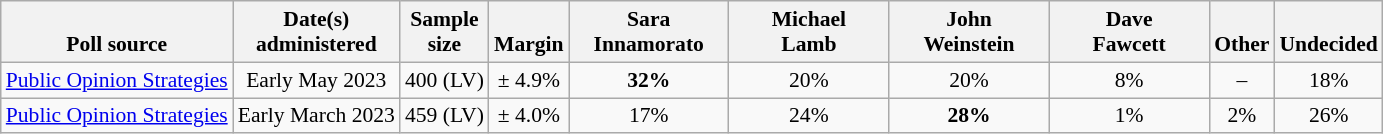<table class="wikitable" style="font-size:90%;text-align:center;">
<tr valign=bottom>
<th>Poll source</th>
<th>Date(s)<br>administered</th>
<th>Sample<br>size</th>
<th>Margin<br></th>
<th style="width:100px;">Sara<br>Innamorato</th>
<th style="width:100px;">Michael<br>Lamb</th>
<th style="width:100px;">John<br>Weinstein</th>
<th style="width:100px;">Dave<br>Fawcett</th>
<th>Other</th>
<th>Undecided</th>
</tr>
<tr>
<td style="text-align:left;"><a href='#'>Public Opinion Strategies</a></td>
<td>Early May 2023</td>
<td>400 (LV)</td>
<td>± 4.9%</td>
<td><strong>32%</strong></td>
<td>20%</td>
<td>20%</td>
<td>8%</td>
<td>–</td>
<td>18%</td>
</tr>
<tr>
<td style="text-align:left;"><a href='#'>Public Opinion Strategies</a></td>
<td>Early March 2023</td>
<td>459 (LV)</td>
<td>± 4.0%</td>
<td>17%</td>
<td>24%</td>
<td><strong>28%</strong></td>
<td>1%</td>
<td>2%</td>
<td>26%</td>
</tr>
</table>
